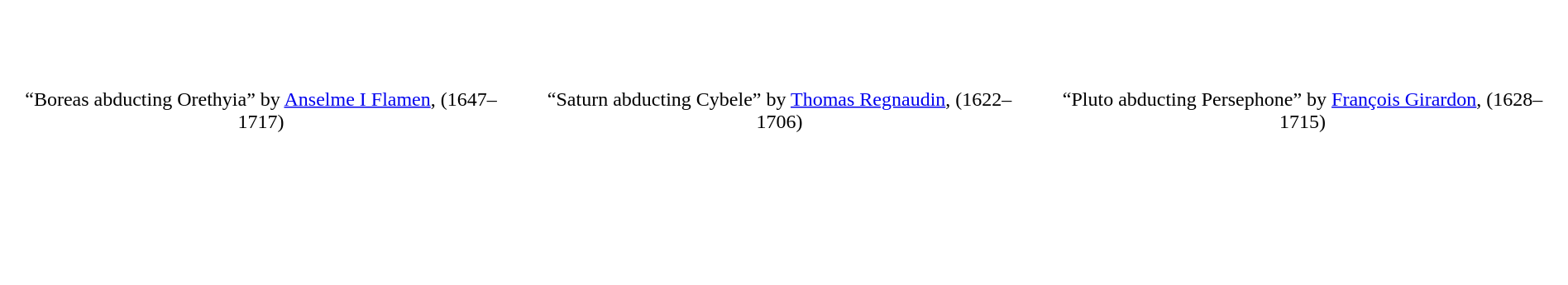<table style="background:white; color:black" border="0" height="230" align="center" valign="bottom" cellpadding=10px cellspacing=0px>
<tr align="center">
<td></td>
<td></td>
<td></td>
</tr>
<tr align="center" valign="top">
<td width=“200”>“Boreas abducting Orethyia” by <a href='#'>Anselme I Flamen</a>, (1647–1717)</td>
<td width=“200”>“Saturn abducting Cybele” by <a href='#'>Thomas Regnaudin</a>, (1622–1706)</td>
<td width=“200”>“Pluto abducting Persephone” by <a href='#'>François Girardon</a>, (1628–1715)</td>
</tr>
</table>
